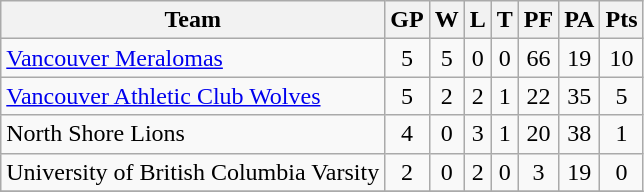<table class="wikitable">
<tr>
<th>Team</th>
<th>GP</th>
<th>W</th>
<th>L</th>
<th>T</th>
<th>PF</th>
<th>PA</th>
<th>Pts</th>
</tr>
<tr align="center">
<td align="left"><a href='#'>Vancouver Meralomas</a></td>
<td>5</td>
<td>5</td>
<td>0</td>
<td>0</td>
<td>66</td>
<td>19</td>
<td>10</td>
</tr>
<tr align="center">
<td align="left"><a href='#'>Vancouver Athletic Club Wolves</a></td>
<td>5</td>
<td>2</td>
<td>2</td>
<td>1</td>
<td>22</td>
<td>35</td>
<td>5</td>
</tr>
<tr align="center">
<td align="left">North Shore Lions</td>
<td>4</td>
<td>0</td>
<td>3</td>
<td>1</td>
<td>20</td>
<td>38</td>
<td>1</td>
</tr>
<tr align="center">
<td align="left">University of British Columbia Varsity</td>
<td>2</td>
<td>0</td>
<td>2</td>
<td>0</td>
<td>3</td>
<td>19</td>
<td>0</td>
</tr>
<tr align="center">
</tr>
</table>
